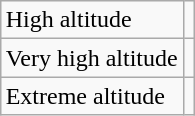<table class="wikitable" style="float:right; margin:1em 1em;">
<tr>
<td>High altitude</td>
<td></td>
</tr>
<tr>
<td>Very high altitude</td>
<td></td>
</tr>
<tr>
<td>Extreme altitude</td>
<td></td>
</tr>
</table>
